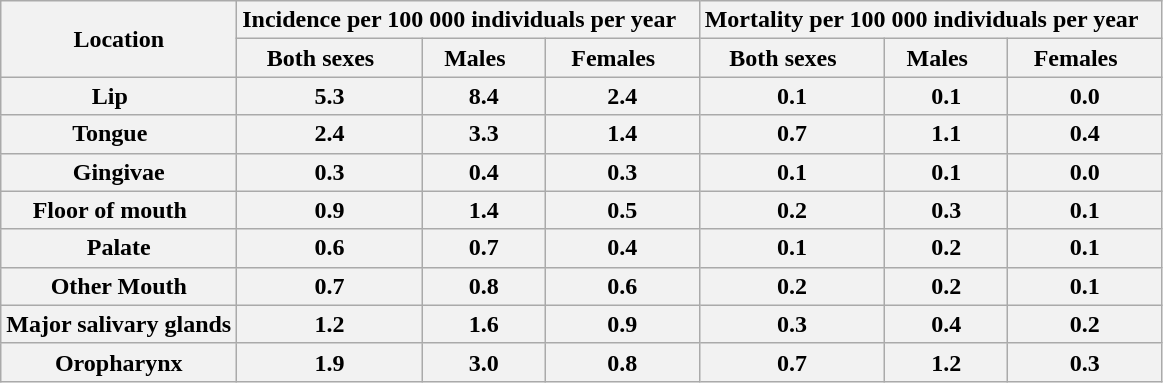<table class="wikitable">
<tr>
<th rowspan="2">Location</th>
<th colspan="3"><strong>Incidence per 100 000 individuals per year</strong>   </th>
<th colspan="3"><strong>Mortality per 100 000 individuals per year</strong>   </th>
</tr>
<tr>
<th><strong>Both sexes</strong>   </th>
<th><strong>Males</strong>   </th>
<th><strong>Females</strong>   </th>
<th><strong>Both sexes</strong>   </th>
<th><strong>Males</strong>   </th>
<th><strong>Females</strong>   </th>
</tr>
<tr>
<th><strong>Lip   </strong></th>
<th><strong>5.3</strong></th>
<th><strong>8.4</strong></th>
<th><strong>2.4</strong></th>
<th><strong>0.1</strong></th>
<th><strong>0.1</strong></th>
<th><strong>0.0</strong></th>
</tr>
<tr>
<th><strong>Tongue   </strong></th>
<th><strong>2.4</strong></th>
<th><strong>3.3</strong></th>
<th><strong>1.4</strong></th>
<th><strong>0.7</strong></th>
<th><strong>1.1</strong></th>
<th><strong>0.4</strong></th>
</tr>
<tr>
<th>Gingivae</th>
<th><strong>0.3</strong></th>
<th><strong>0.4</strong></th>
<th><strong>0.3</strong></th>
<th><strong>0.1</strong></th>
<th><strong>0.1</strong></th>
<th><strong>0.0</strong></th>
</tr>
<tr>
<th><strong>Floor of mouth   </strong></th>
<th><strong>0.9</strong></th>
<th><strong>1.4</strong></th>
<th><strong>0.5</strong></th>
<th><strong>0.2</strong></th>
<th><strong>0.3</strong></th>
<th><strong>0.1</strong></th>
</tr>
<tr>
<th>Palate</th>
<th><strong>0.6</strong></th>
<th><strong>0.7</strong></th>
<th><strong>0.4</strong></th>
<th><strong>0.1</strong></th>
<th><strong>0.2</strong></th>
<th><strong>0.1</strong></th>
</tr>
<tr>
<th>Other Mouth</th>
<th><strong>0.7</strong></th>
<th><strong>0.8</strong></th>
<th><strong>0.6</strong></th>
<th><strong>0.2</strong></th>
<th><strong>0.2</strong></th>
<th><strong>0.1</strong></th>
</tr>
<tr>
<th>Major salivary glands</th>
<th><strong>1.2</strong></th>
<th><strong>1.6</strong></th>
<th><strong>0.9</strong></th>
<th><strong>0.3</strong></th>
<th><strong>0.4</strong></th>
<th><strong>0.2</strong></th>
</tr>
<tr>
<th>Oropharynx</th>
<th><strong>1.9</strong></th>
<th><strong>3.0</strong></th>
<th><strong>0.8</strong></th>
<th><strong>0.7</strong></th>
<th><strong>1.2</strong></th>
<th><strong>0.3</strong></th>
</tr>
</table>
